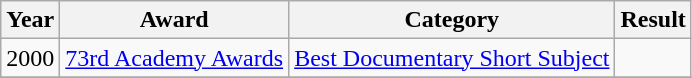<table class="wikitable plainrowheaders" style="text-align:center;">
<tr>
<th>Year</th>
<th>Award</th>
<th>Category</th>
<th>Result</th>
</tr>
<tr>
<td rowspan="1">2000</td>
<td rowspan="1"><a href='#'>73rd Academy Awards</a></td>
<td><a href='#'>Best Documentary Short Subject</a></td>
<td></td>
</tr>
<tr>
</tr>
</table>
